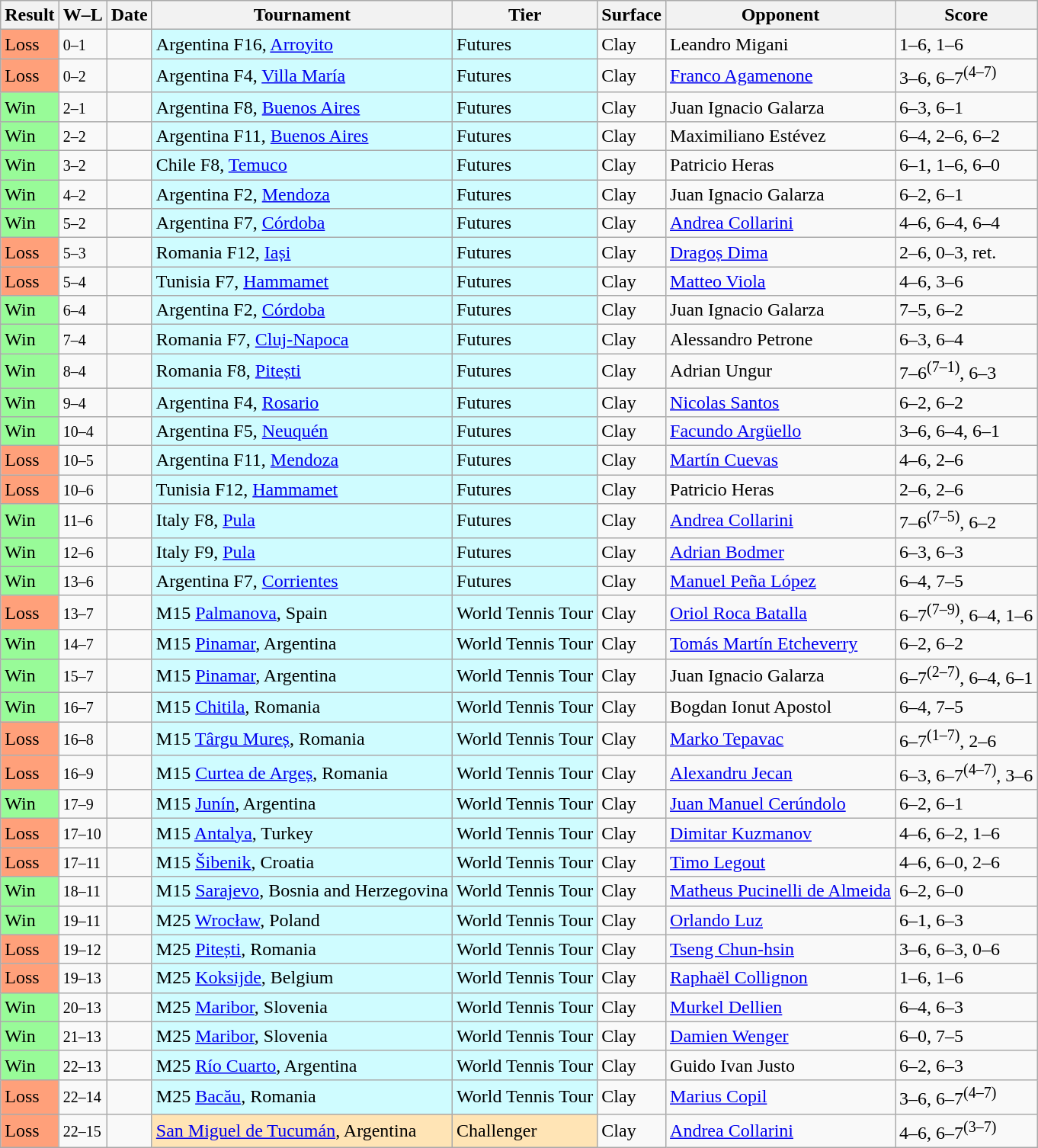<table class="sortable wikitable">
<tr>
<th>Result</th>
<th class="unsortable">W–L</th>
<th>Date</th>
<th>Tournament</th>
<th>Tier</th>
<th>Surface</th>
<th>Opponent</th>
<th class="unsortable">Score</th>
</tr>
<tr>
<td bgcolor=FFA07A>Loss</td>
<td><small>0–1</small></td>
<td></td>
<td style="background:#cffcff;">Argentina F16, <a href='#'>Arroyito</a></td>
<td style="background:#cffcff;">Futures</td>
<td>Clay</td>
<td> Leandro Migani</td>
<td>1–6, 1–6</td>
</tr>
<tr>
<td bgcolor=FFA07A>Loss</td>
<td><small>0–2</small></td>
<td></td>
<td style="background:#cffcff;">Argentina F4, <a href='#'>Villa María</a></td>
<td style="background:#cffcff;">Futures</td>
<td>Clay</td>
<td> <a href='#'>Franco Agamenone</a></td>
<td>3–6, 6–7<sup>(4–7)</sup></td>
</tr>
<tr>
<td bgcolor=98FB98>Win</td>
<td><small>2–1</small></td>
<td></td>
<td style="background:#cffcff;">Argentina F8, <a href='#'>Buenos Aires</a></td>
<td style="background:#cffcff;">Futures</td>
<td>Clay</td>
<td> Juan Ignacio Galarza</td>
<td>6–3, 6–1</td>
</tr>
<tr>
<td bgcolor=98FB98>Win</td>
<td><small>2–2</small></td>
<td></td>
<td style="background:#cffcff;">Argentina F11, <a href='#'>Buenos Aires</a></td>
<td style="background:#cffcff;">Futures</td>
<td>Clay</td>
<td> Maximiliano Estévez</td>
<td>6–4, 2–6, 6–2</td>
</tr>
<tr>
<td bgcolor=98FB98>Win</td>
<td><small>3–2</small></td>
<td></td>
<td style="background:#cffcff;">Chile F8, <a href='#'>Temuco</a></td>
<td style="background:#cffcff;">Futures</td>
<td>Clay</td>
<td> Patricio Heras</td>
<td>6–1, 1–6, 6–0</td>
</tr>
<tr>
<td bgcolor=98FB98>Win</td>
<td><small>4–2</small></td>
<td></td>
<td style="background:#cffcff;">Argentina F2, <a href='#'>Mendoza</a></td>
<td style="background:#cffcff;">Futures</td>
<td>Clay</td>
<td> Juan Ignacio Galarza</td>
<td>6–2, 6–1</td>
</tr>
<tr>
<td bgcolor=98FB98>Win</td>
<td><small>5–2</small></td>
<td></td>
<td style="background:#cffcff;">Argentina F7, <a href='#'>Córdoba</a></td>
<td style="background:#cffcff;">Futures</td>
<td>Clay</td>
<td> <a href='#'>Andrea Collarini</a></td>
<td>4–6, 6–4, 6–4</td>
</tr>
<tr>
<td bgcolor=FFA07A>Loss</td>
<td><small>5–3</small></td>
<td></td>
<td style="background:#cffcff;">Romania F12, <a href='#'>Iași</a></td>
<td style="background:#cffcff;">Futures</td>
<td>Clay</td>
<td> <a href='#'>Dragoș Dima</a></td>
<td>2–6, 0–3, ret.</td>
</tr>
<tr>
<td bgcolor=FFA07A>Loss</td>
<td><small>5–4</small></td>
<td></td>
<td style="background:#cffcff;">Tunisia F7, <a href='#'>Hammamet</a></td>
<td style="background:#cffcff;">Futures</td>
<td>Clay</td>
<td> <a href='#'>Matteo Viola</a></td>
<td>4–6, 3–6</td>
</tr>
<tr>
<td bgcolor=98FB98>Win</td>
<td><small>6–4</small></td>
<td></td>
<td style="background:#cffcff;">Argentina F2, <a href='#'>Córdoba</a></td>
<td style="background:#cffcff;">Futures</td>
<td>Clay</td>
<td> Juan Ignacio Galarza</td>
<td>7–5, 6–2</td>
</tr>
<tr>
<td bgcolor=98FB98>Win</td>
<td><small>7–4</small></td>
<td></td>
<td style="background:#cffcff;">Romania F7, <a href='#'>Cluj-Napoca</a></td>
<td style="background:#cffcff;">Futures</td>
<td>Clay</td>
<td> Alessandro Petrone</td>
<td>6–3, 6–4</td>
</tr>
<tr>
<td bgcolor=98FB98>Win</td>
<td><small>8–4</small></td>
<td></td>
<td style="background:#cffcff;">Romania F8, <a href='#'>Pitești</a></td>
<td style="background:#cffcff;">Futures</td>
<td>Clay</td>
<td> Adrian Ungur</td>
<td>7–6<sup>(7–1)</sup>, 6–3</td>
</tr>
<tr>
<td bgcolor=98FB98>Win</td>
<td><small>9–4</small></td>
<td></td>
<td style="background:#cffcff;">Argentina F4, <a href='#'>Rosario</a></td>
<td style="background:#cffcff;">Futures</td>
<td>Clay</td>
<td> <a href='#'>Nicolas Santos</a></td>
<td>6–2, 6–2</td>
</tr>
<tr>
<td bgcolor=98FB98>Win</td>
<td><small>10–4</small></td>
<td></td>
<td style="background:#cffcff;">Argentina F5, <a href='#'>Neuquén</a></td>
<td style="background:#cffcff;">Futures</td>
<td>Clay</td>
<td> <a href='#'>Facundo Argüello</a></td>
<td>3–6, 6–4, 6–1</td>
</tr>
<tr>
<td bgcolor=FFA07A>Loss</td>
<td><small>10–5</small></td>
<td></td>
<td style="background:#cffcff;">Argentina F11, <a href='#'>Mendoza</a></td>
<td style="background:#cffcff;">Futures</td>
<td>Clay</td>
<td> <a href='#'>Martín Cuevas</a></td>
<td>4–6, 2–6</td>
</tr>
<tr>
<td bgcolor=FFA07A>Loss</td>
<td><small>10–6</small></td>
<td></td>
<td style="background:#cffcff;">Tunisia F12, <a href='#'>Hammamet</a></td>
<td style="background:#cffcff;">Futures</td>
<td>Clay</td>
<td> Patricio Heras</td>
<td>2–6, 2–6</td>
</tr>
<tr>
<td bgcolor=98FB98>Win</td>
<td><small>11–6</small></td>
<td></td>
<td style="background:#cffcff;">Italy F8, <a href='#'>Pula</a></td>
<td style="background:#cffcff;">Futures</td>
<td>Clay</td>
<td> <a href='#'>Andrea Collarini</a></td>
<td>7–6<sup>(7–5)</sup>, 6–2</td>
</tr>
<tr>
<td bgcolor=98FB98>Win</td>
<td><small>12–6</small></td>
<td></td>
<td style="background:#cffcff;">Italy F9, <a href='#'>Pula</a></td>
<td style="background:#cffcff;">Futures</td>
<td>Clay</td>
<td> <a href='#'>Adrian Bodmer</a></td>
<td>6–3, 6–3</td>
</tr>
<tr>
<td bgcolor=98FB98>Win</td>
<td><small>13–6</small></td>
<td></td>
<td style="background:#cffcff;">Argentina F7, <a href='#'>Corrientes</a></td>
<td style="background:#cffcff;">Futures</td>
<td>Clay</td>
<td> <a href='#'>Manuel Peña López</a></td>
<td>6–4, 7–5</td>
</tr>
<tr>
<td bgcolor=FFA07A>Loss</td>
<td><small>13–7</small></td>
<td></td>
<td style="background:#cffcff;">M15 <a href='#'>Palmanova</a>, Spain</td>
<td style="background:#cffcff;">World Tennis Tour</td>
<td>Clay</td>
<td> <a href='#'>Oriol Roca Batalla</a></td>
<td>6–7<sup>(7–9)</sup>, 6–4, 1–6</td>
</tr>
<tr>
<td bgcolor=98FB98>Win</td>
<td><small>14–7</small></td>
<td></td>
<td style="background:#cffcff;">M15 <a href='#'>Pinamar</a>, Argentina</td>
<td style="background:#cffcff;">World Tennis Tour</td>
<td>Clay</td>
<td> <a href='#'>Tomás Martín Etcheverry</a></td>
<td>6–2, 6–2</td>
</tr>
<tr>
<td bgcolor=98FB98>Win</td>
<td><small>15–7</small></td>
<td></td>
<td style="background:#cffcff;">M15 <a href='#'>Pinamar</a>, Argentina</td>
<td style="background:#cffcff;">World Tennis Tour</td>
<td>Clay</td>
<td> Juan Ignacio Galarza</td>
<td>6–7<sup>(2–7)</sup>, 6–4, 6–1</td>
</tr>
<tr>
<td bgcolor=98FB98>Win</td>
<td><small>16–7</small></td>
<td></td>
<td style="background:#cffcff;">M15 <a href='#'>Chitila</a>, Romania</td>
<td style="background:#cffcff;">World Tennis Tour</td>
<td>Clay</td>
<td> Bogdan Ionut Apostol</td>
<td>6–4, 7–5</td>
</tr>
<tr>
<td bgcolor=FFA07A>Loss</td>
<td><small>16–8</small></td>
<td></td>
<td style="background:#cffcff;">M15 <a href='#'>Târgu Mureș</a>, Romania</td>
<td style="background:#cffcff;">World Tennis Tour</td>
<td>Clay</td>
<td> <a href='#'>Marko Tepavac</a></td>
<td>6–7<sup>(1–7)</sup>, 2–6</td>
</tr>
<tr>
<td bgcolor=FFA07A>Loss</td>
<td><small>16–9</small></td>
<td></td>
<td style="background:#cffcff;">M15 <a href='#'>Curtea de Argeș</a>, Romania</td>
<td style="background:#cffcff;">World Tennis Tour</td>
<td>Clay</td>
<td> <a href='#'>Alexandru Jecan</a></td>
<td>6–3, 6–7<sup>(4–7)</sup>, 3–6</td>
</tr>
<tr>
<td bgcolor=98FB98>Win</td>
<td><small>17–9</small></td>
<td></td>
<td style="background:#cffcff;">M15 <a href='#'>Junín</a>, Argentina</td>
<td style="background:#cffcff;">World Tennis Tour</td>
<td>Clay</td>
<td> <a href='#'>Juan Manuel Cerúndolo</a></td>
<td>6–2, 6–1</td>
</tr>
<tr>
<td bgcolor=FFA07A>Loss</td>
<td><small>17–10</small></td>
<td></td>
<td style="background:#cffcff;">M15 <a href='#'>Antalya</a>, Turkey</td>
<td style="background:#cffcff;">World Tennis Tour</td>
<td>Clay</td>
<td> <a href='#'>Dimitar Kuzmanov</a></td>
<td>4–6, 6–2, 1–6</td>
</tr>
<tr>
<td bgcolor=FFA07A>Loss</td>
<td><small>17–11</small></td>
<td></td>
<td style="background:#cffcff;">M15 <a href='#'>Šibenik</a>, Croatia</td>
<td style="background:#cffcff;">World Tennis Tour</td>
<td>Clay</td>
<td> <a href='#'>Timo Legout</a></td>
<td>4–6, 6–0, 2–6</td>
</tr>
<tr>
<td bgcolor=98FB98>Win</td>
<td><small>18–11</small></td>
<td></td>
<td style="background:#cffcff;">M15 <a href='#'>Sarajevo</a>, Bosnia and Herzegovina</td>
<td style="background:#cffcff;">World Tennis Tour</td>
<td>Clay</td>
<td> <a href='#'>Matheus Pucinelli de Almeida</a></td>
<td>6–2, 6–0</td>
</tr>
<tr>
<td bgcolor=98FB98>Win</td>
<td><small>19–11</small></td>
<td></td>
<td style="background:#cffcff;">M25 <a href='#'>Wrocław</a>, Poland</td>
<td style="background:#cffcff;">World Tennis Tour</td>
<td>Clay</td>
<td> <a href='#'>Orlando Luz</a></td>
<td>6–1, 6–3</td>
</tr>
<tr>
<td bgcolor=FFA07A>Loss</td>
<td><small>19–12</small></td>
<td></td>
<td style="background:#cffcff;">M25 <a href='#'>Pitești</a>, Romania</td>
<td style="background:#cffcff;">World Tennis Tour</td>
<td>Clay</td>
<td> <a href='#'>Tseng Chun-hsin</a></td>
<td>3–6, 6–3, 0–6</td>
</tr>
<tr>
<td bgcolor=FFA07A>Loss</td>
<td><small>19–13</small></td>
<td></td>
<td style="background:#cffcff;">M25 <a href='#'>Koksijde</a>, Belgium</td>
<td style="background:#cffcff;">World Tennis Tour</td>
<td>Clay</td>
<td> <a href='#'>Raphaël Collignon</a></td>
<td>1–6, 1–6</td>
</tr>
<tr>
<td bgcolor=98FB98>Win</td>
<td><small>20–13</small></td>
<td></td>
<td style="background:#cffcff;">M25 <a href='#'>Maribor</a>, Slovenia</td>
<td style="background:#cffcff;">World Tennis Tour</td>
<td>Clay</td>
<td> <a href='#'>Murkel Dellien</a></td>
<td>6–4, 6–3</td>
</tr>
<tr>
<td bgcolor=98FB98>Win</td>
<td><small>21–13</small></td>
<td></td>
<td style="background:#cffcff;">M25 <a href='#'>Maribor</a>, Slovenia</td>
<td style="background:#cffcff;">World Tennis Tour</td>
<td>Clay</td>
<td> <a href='#'>Damien Wenger</a></td>
<td>6–0, 7–5</td>
</tr>
<tr>
<td bgcolor=98FB98>Win</td>
<td><small>22–13</small></td>
<td></td>
<td style="background:#cffcff;">M25 <a href='#'>Río Cuarto</a>, Argentina</td>
<td style="background:#cffcff;">World Tennis Tour</td>
<td>Clay</td>
<td> Guido Ivan Justo</td>
<td>6–2, 6–3</td>
</tr>
<tr>
<td bgcolor=FFA07A>Loss</td>
<td><small>22–14</small></td>
<td></td>
<td style="background:#cffcff;">M25 <a href='#'>Bacău</a>, Romania</td>
<td style="background:#cffcff;">World Tennis Tour</td>
<td>Clay</td>
<td> <a href='#'>Marius Copil</a></td>
<td>3–6, 6–7<sup>(4–7)</sup></td>
</tr>
<tr>
<td bgcolor=FFA07A>Loss</td>
<td><small>22–15</small></td>
<td><a href='#'></a></td>
<td style="background:moccasin;"><a href='#'>San Miguel de Tucumán</a>, Argentina</td>
<td style="background:moccasin;">Challenger</td>
<td>Clay</td>
<td> <a href='#'>Andrea Collarini</a></td>
<td>4–6, 6–7<sup>(3–7)</sup></td>
</tr>
</table>
